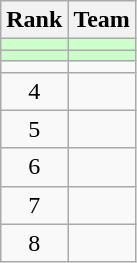<table class="wikitable">
<tr>
<th>Rank</th>
<th>Team</th>
</tr>
<tr bgcolor=ccffcc>
<td align=center></td>
<td></td>
</tr>
<tr bgcolor=ccffcc>
<td align=center></td>
<td></td>
</tr>
<tr>
<td align=center></td>
<td></td>
</tr>
<tr>
<td align=center>4</td>
<td></td>
</tr>
<tr>
<td align=center>5</td>
<td></td>
</tr>
<tr>
<td align=center>6</td>
<td></td>
</tr>
<tr>
<td align=center>7</td>
<td></td>
</tr>
<tr>
<td align=center>8</td>
<td></td>
</tr>
</table>
